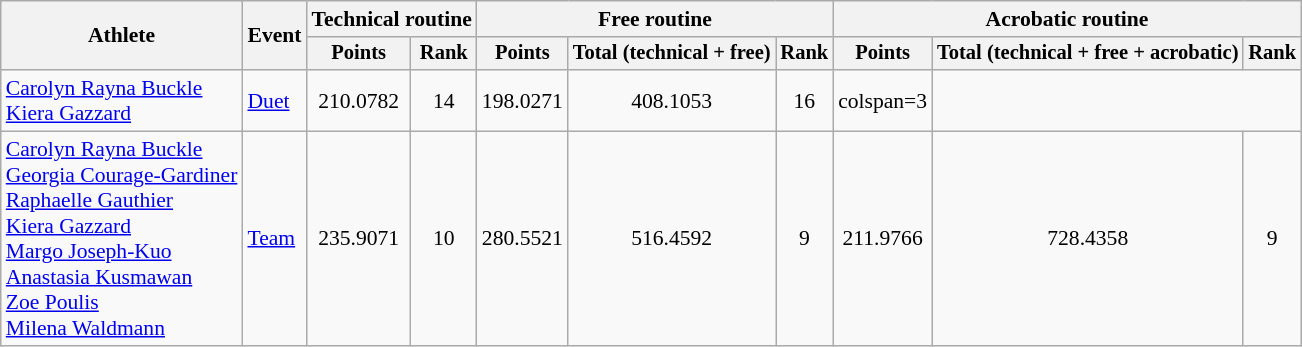<table class=wikitable style=font-size:90%;text-align:center>
<tr>
<th rowspan=2>Athlete</th>
<th rowspan=2>Event</th>
<th colspan=2>Technical routine</th>
<th colspan=3>Free routine</th>
<th colspan=3>Acrobatic routine</th>
</tr>
<tr style=font-size:95%>
<th>Points</th>
<th>Rank</th>
<th>Points</th>
<th>Total (technical + free)</th>
<th>Rank</th>
<th>Points</th>
<th>Total (technical + free + acrobatic)</th>
<th>Rank</th>
</tr>
<tr>
<td align=left><a href='#'>Carolyn Rayna Buckle</a><br><a href='#'>Kiera Gazzard</a></td>
<td align=left><a href='#'>Duet</a></td>
<td>210.0782</td>
<td>14</td>
<td>198.0271</td>
<td>408.1053</td>
<td>16</td>
<td>colspan=3 </td>
</tr>
<tr>
<td align=left><a href='#'>Carolyn Rayna Buckle</a> <br> <a href='#'>Georgia Courage-Gardiner</a> <br><a href='#'>Raphaelle Gauthier</a> <br> <a href='#'>Kiera Gazzard</a> <br> <a href='#'>Margo Joseph-Kuo</a> <br> <a href='#'>Anastasia Kusmawan</a> <br><a href='#'>Zoe Poulis</a> <br><a href='#'>Milena Waldmann</a></td>
<td align=left><a href='#'>Team</a></td>
<td>235.9071</td>
<td>10</td>
<td>280.5521</td>
<td>516.4592</td>
<td>9</td>
<td>211.9766</td>
<td>728.4358</td>
<td>9</td>
</tr>
</table>
